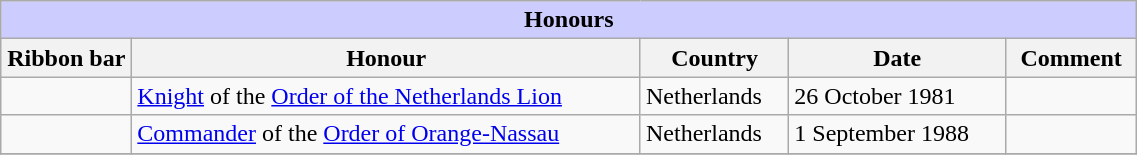<table class="wikitable" style="width:60%;">
<tr style="background:#ccf; text-align:center;">
<td colspan=5><strong>Honours</strong></td>
</tr>
<tr>
<th style="width:80px;">Ribbon bar</th>
<th>Honour</th>
<th>Country</th>
<th>Date</th>
<th>Comment</th>
</tr>
<tr>
<td></td>
<td><a href='#'>Knight</a> of the <a href='#'>Order of the Netherlands Lion</a></td>
<td>Netherlands</td>
<td>26 October 1981</td>
<td></td>
</tr>
<tr>
<td></td>
<td><a href='#'>Commander</a> of the <a href='#'>Order of Orange-Nassau</a></td>
<td>Netherlands</td>
<td>1 September 1988</td>
<td></td>
</tr>
<tr>
</tr>
</table>
